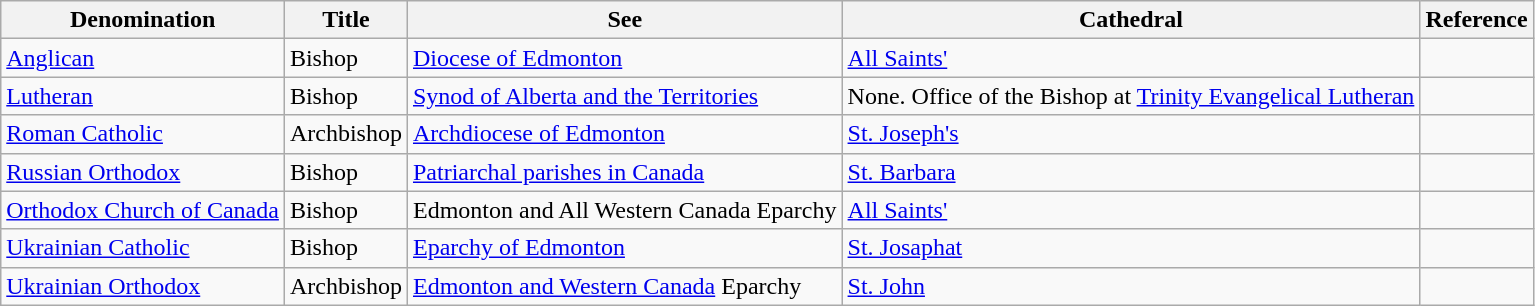<table class="wikitable">
<tr>
<th>Denomination</th>
<th>Title</th>
<th>See</th>
<th>Cathedral</th>
<th>Reference</th>
</tr>
<tr>
<td><a href='#'>Anglican</a></td>
<td>Bishop</td>
<td><a href='#'>Diocese of Edmonton</a></td>
<td><a href='#'>All Saints'</a></td>
<td></td>
</tr>
<tr>
<td><a href='#'>Lutheran</a></td>
<td>Bishop</td>
<td><a href='#'>Synod of Alberta and the Territories</a></td>
<td>None. Office of the Bishop at <a href='#'>Trinity Evangelical Lutheran</a></td>
<td></td>
</tr>
<tr>
<td><a href='#'>Roman Catholic</a></td>
<td>Archbishop</td>
<td><a href='#'>Archdiocese of Edmonton</a></td>
<td><a href='#'>St. Joseph's</a></td>
<td></td>
</tr>
<tr>
<td><a href='#'>Russian Orthodox</a></td>
<td>Bishop</td>
<td><a href='#'>Patriarchal parishes in Canada</a></td>
<td><a href='#'>St. Barbara</a></td>
<td></td>
</tr>
<tr>
<td><a href='#'>Orthodox Church of Canada</a></td>
<td>Bishop</td>
<td>Edmonton and All Western Canada Eparchy</td>
<td><a href='#'>All Saints'</a></td>
<td></td>
</tr>
<tr>
<td><a href='#'>Ukrainian Catholic</a></td>
<td>Bishop</td>
<td><a href='#'>Eparchy of Edmonton</a></td>
<td><a href='#'>St. Josaphat</a></td>
<td></td>
</tr>
<tr>
<td><a href='#'>Ukrainian Orthodox</a></td>
<td>Archbishop</td>
<td><a href='#'>Edmonton and Western Canada</a> Eparchy</td>
<td><a href='#'>St. John</a></td>
<td></td>
</tr>
</table>
